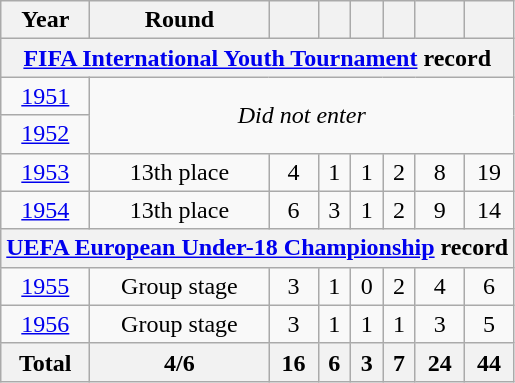<table class="wikitable" style="text-align:center">
<tr>
<th>Year</th>
<th>Round</th>
<th></th>
<th></th>
<th></th>
<th></th>
<th></th>
<th></th>
</tr>
<tr>
<th colspan="9"><a href='#'>FIFA International Youth Tournament</a> record</th>
</tr>
<tr>
<td> <a href='#'>1951</a></td>
<td colspan="7" rowspan="2"><em>Did not enter</em></td>
</tr>
<tr>
<td> <a href='#'>1952</a></td>
</tr>
<tr>
<td> <a href='#'>1953</a></td>
<td>13th place</td>
<td>4</td>
<td>1</td>
<td>1</td>
<td>2</td>
<td>8</td>
<td>19</td>
</tr>
<tr>
<td> <a href='#'>1954</a></td>
<td>13th place</td>
<td>6</td>
<td>3</td>
<td>1</td>
<td>2</td>
<td>9</td>
<td>14</td>
</tr>
<tr>
<th colspan="9"><a href='#'>UEFA European Under-18 Championship</a> record</th>
</tr>
<tr>
<td> <a href='#'>1955</a></td>
<td>Group stage </td>
<td>3</td>
<td>1</td>
<td>0</td>
<td>2</td>
<td>4</td>
<td>6</td>
</tr>
<tr>
<td> <a href='#'>1956</a></td>
<td>Group stage </td>
<td>3</td>
<td>1</td>
<td>1</td>
<td>1</td>
<td>3</td>
<td>5</td>
</tr>
<tr>
<th>Total</th>
<th>4/6</th>
<th>16</th>
<th>6</th>
<th>3</th>
<th>7</th>
<th>24</th>
<th>44</th>
</tr>
</table>
